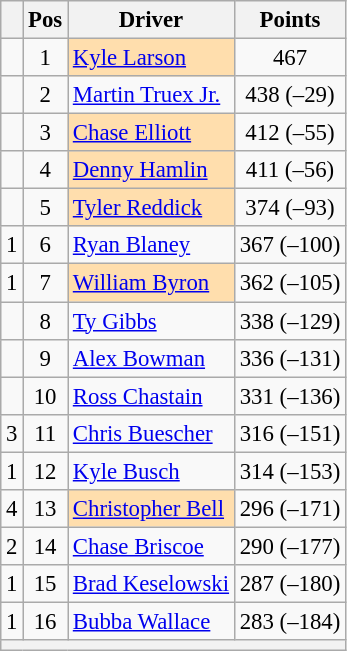<table class="wikitable" style="font-size: 95%;">
<tr>
<th></th>
<th>Pos</th>
<th>Driver</th>
<th>Points</th>
</tr>
<tr>
<td align="left"></td>
<td style="text-align:center;">1</td>
<td style="background:#FFDEAD;"><a href='#'>Kyle Larson</a></td>
<td style="text-align:center;">467</td>
</tr>
<tr>
<td align="left"></td>
<td style="text-align:center;">2</td>
<td><a href='#'>Martin Truex Jr.</a></td>
<td style="text-align:center;">438 (–29)</td>
</tr>
<tr>
<td align="left"></td>
<td style="text-align:center;">3</td>
<td style="background:#FFDEAD;"><a href='#'>Chase Elliott</a></td>
<td style="text-align:center;">412 (–55)</td>
</tr>
<tr>
<td align="left"></td>
<td style="text-align:center;">4</td>
<td style="background:#FFDEAD;"><a href='#'>Denny Hamlin</a></td>
<td style="text-align:center;">411 (–56)</td>
</tr>
<tr>
<td align="left"></td>
<td style="text-align:center;">5</td>
<td style="background:#FFDEAD;"><a href='#'>Tyler Reddick</a></td>
<td style="text-align:center;">374 (–93)</td>
</tr>
<tr>
<td align="left"> 1</td>
<td style="text-align:center;">6</td>
<td><a href='#'>Ryan Blaney</a></td>
<td style="text-align:center;">367 (–100)</td>
</tr>
<tr>
<td align="left"> 1</td>
<td style="text-align:center;">7</td>
<td style="background:#FFDEAD;"><a href='#'>William Byron</a></td>
<td style="text-align:center;">362 (–105)</td>
</tr>
<tr>
<td align="left"></td>
<td style="text-align:center;">8</td>
<td><a href='#'>Ty Gibbs</a></td>
<td style="text-align:center;">338 (–129)</td>
</tr>
<tr>
<td align="left"></td>
<td style="text-align:center;">9</td>
<td><a href='#'>Alex Bowman</a></td>
<td style="text-align:center;">336 (–131)</td>
</tr>
<tr>
<td align="left"></td>
<td style="text-align:center;">10</td>
<td><a href='#'>Ross Chastain</a></td>
<td style="text-align:center;">331 (–136)</td>
</tr>
<tr>
<td align="left"> 3</td>
<td style="text-align:center;">11</td>
<td><a href='#'>Chris Buescher</a></td>
<td style="text-align:center;">316 (–151)</td>
</tr>
<tr>
<td align="left"> 1</td>
<td style="text-align:center;">12</td>
<td><a href='#'>Kyle Busch</a></td>
<td style="text-align:center;">314 (–153)</td>
</tr>
<tr>
<td align="left"> 4</td>
<td style="text-align:center;">13</td>
<td style="background:#FFDEAD;"><a href='#'>Christopher Bell</a></td>
<td style="text-align:center;">296 (–171)</td>
</tr>
<tr>
<td align="left"> 2</td>
<td style="text-align:center;">14</td>
<td><a href='#'>Chase Briscoe</a></td>
<td style="text-align:center;">290 (–177)</td>
</tr>
<tr>
<td align="left"> 1</td>
<td style="text-align:center;">15</td>
<td><a href='#'>Brad Keselowski</a></td>
<td style="text-align:center;">287 (–180)</td>
</tr>
<tr>
<td align="left"> 1</td>
<td style="text-align:center;">16</td>
<td><a href='#'>Bubba Wallace</a></td>
<td style="text-align:center;">283 (–184)</td>
</tr>
<tr class="sortbottom">
<th colspan="9"></th>
</tr>
</table>
